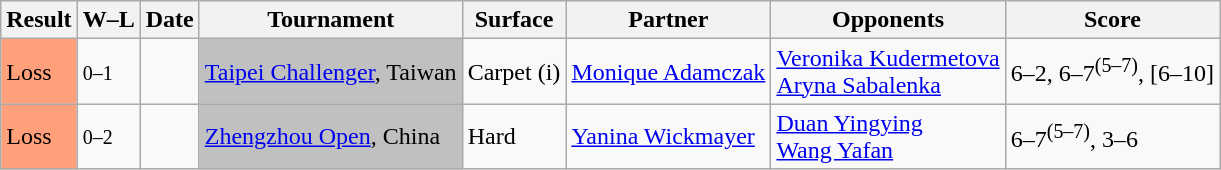<table class="sortable wikitable">
<tr>
<th>Result</th>
<th class="unsortable">W–L</th>
<th>Date</th>
<th>Tournament</th>
<th>Surface</th>
<th>Partner</th>
<th>Opponents</th>
<th class="unsortable">Score</th>
</tr>
<tr>
<td bgcolor=FFA07A>Loss</td>
<td><small>0–1</small></td>
<td><a href='#'></a></td>
<td bgcolor=silver><a href='#'>Taipei Challenger</a>, Taiwan</td>
<td>Carpet (i)</td>
<td> <a href='#'>Monique Adamczak</a></td>
<td> <a href='#'>Veronika Kudermetova</a> <br>  <a href='#'>Aryna Sabalenka</a></td>
<td>6–2, 6–7<sup>(5–7)</sup>, [6–10]</td>
</tr>
<tr>
<td style="background:#FFA07A;">Loss</td>
<td><small>0–2</small></td>
<td><a href='#'></a></td>
<td bgcolor=silver><a href='#'>Zhengzhou Open</a>, China</td>
<td>Hard</td>
<td> <a href='#'>Yanina Wickmayer</a></td>
<td> <a href='#'>Duan Yingying</a> <br>  <a href='#'>Wang Yafan</a></td>
<td>6–7<sup>(5–7)</sup>, 3–6</td>
</tr>
</table>
